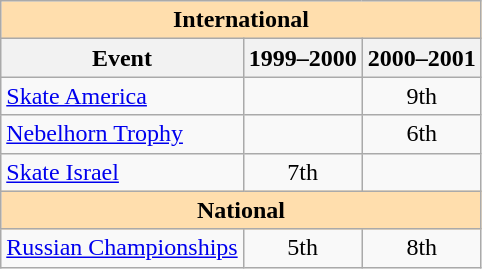<table class="wikitable" style="text-align:center">
<tr>
<th style="background-color: #ffdead; " colspan=3 align=center>International</th>
</tr>
<tr>
<th>Event</th>
<th>1999–2000</th>
<th>2000–2001</th>
</tr>
<tr>
<td align=left> <a href='#'>Skate America</a></td>
<td></td>
<td>9th</td>
</tr>
<tr>
<td align=left><a href='#'>Nebelhorn Trophy</a></td>
<td></td>
<td>6th</td>
</tr>
<tr>
<td align=left><a href='#'>Skate Israel</a></td>
<td>7th</td>
<td></td>
</tr>
<tr>
<th style="background-color: #ffdead; " colspan=3 align=center>National</th>
</tr>
<tr>
<td align=left><a href='#'>Russian Championships</a></td>
<td>5th</td>
<td>8th</td>
</tr>
</table>
